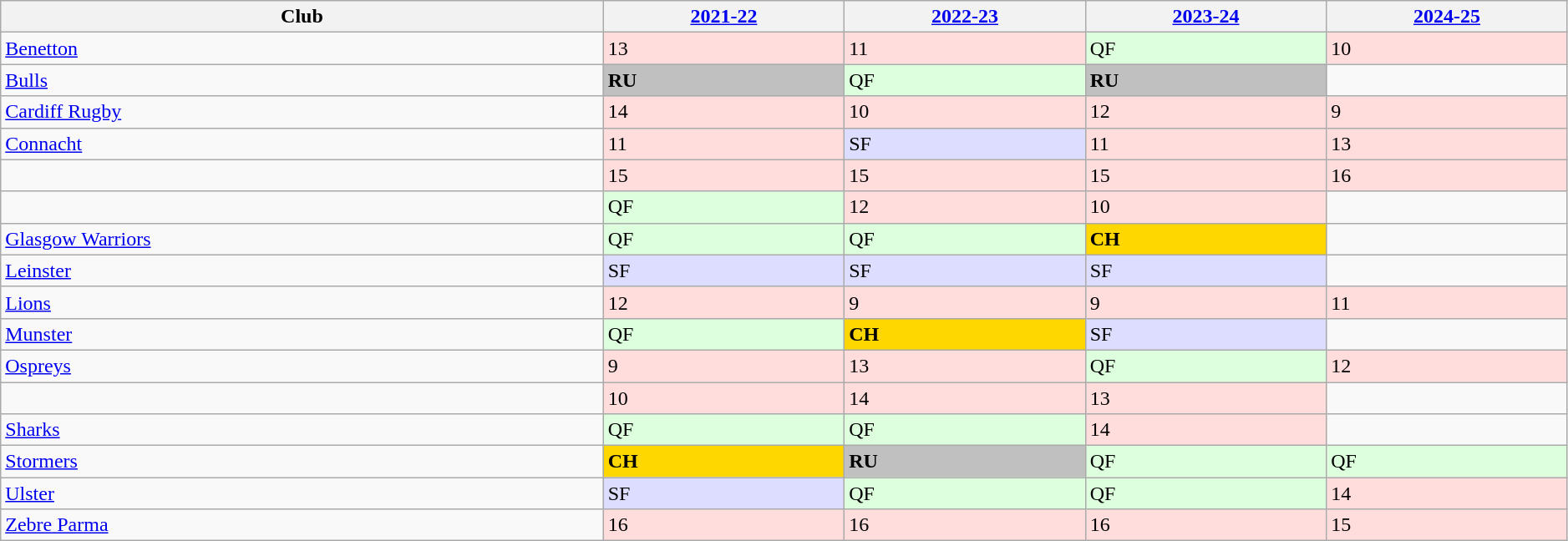<table class="wikitable sortable" style="width: 99%">
<tr>
<th style="width:20%">Club</th>
<th style="width:8%"><a href='#'>2021-22</a></th>
<th style="width:8%"><a href='#'>2022-23</a></th>
<th style="width:8%"><a href='#'>2023-24</a></th>
<th style="width:8%"><a href='#'>2024-25</a></th>
</tr>
<tr>
<td> <a href='#'>Benetton</a></td>
<td bgcolor=ffdddd>13</td>
<td bgcolor=ffdddd>11</td>
<td bgcolor=ddffdd>QF</td>
<td bgcolor=ffdddd>10</td>
</tr>
<tr>
<td> <a href='#'>Bulls</a></td>
<td bgcolor=silver><strong>RU</strong></td>
<td bgcolor=ddffdd>QF</td>
<td bgcolor=silver><strong>RU</strong></td>
<td></td>
</tr>
<tr>
<td> <a href='#'>Cardiff Rugby</a></td>
<td bgcolor=ffdddd>14</td>
<td bgcolor=ffdddd>10</td>
<td bgcolor=ffdddd>12</td>
<td bgcolor=ffdddd>9</td>
</tr>
<tr>
<td> <a href='#'>Connacht</a></td>
<td bgcolor=ffdddd>11</td>
<td bgcolor=ddddff>SF</td>
<td bgcolor=ffdddd>11</td>
<td bgcolor=ffdddd>13</td>
</tr>
<tr>
<td></td>
<td bgcolor=ffdddd>15</td>
<td bgcolor=ffdddd>15</td>
<td bgcolor=ffdddd>15</td>
<td bgcolor=ffdddd>16</td>
</tr>
<tr>
<td></td>
<td bgcolor=ddffdd>QF</td>
<td bgcolor=ffdddd>12</td>
<td bgcolor=ffdddd>10</td>
<td></td>
</tr>
<tr>
<td> <a href='#'>Glasgow Warriors</a></td>
<td bgcolor=ddffdd>QF</td>
<td bgcolor=ddffdd>QF</td>
<td bgcolor=gold><strong>CH</strong></td>
<td></td>
</tr>
<tr>
<td> <a href='#'>Leinster</a></td>
<td bgcolor=ddddff>SF</td>
<td bgcolor=ddddff>SF</td>
<td bgcolor=ddddff>SF</td>
<td></td>
</tr>
<tr>
<td> <a href='#'>Lions</a></td>
<td bgcolor=ffdddd>12</td>
<td bgcolor=ffdddd>9</td>
<td bgcolor=ffdddd>9</td>
<td bgcolor=ffdddd>11</td>
</tr>
<tr>
<td> <a href='#'>Munster</a></td>
<td bgcolor=ddffdd>QF</td>
<td bgcolor=gold><strong>CH</strong></td>
<td bgcolor=ddddff>SF</td>
<td></td>
</tr>
<tr>
<td> <a href='#'>Ospreys</a></td>
<td bgcolor=ffdddd>9</td>
<td bgcolor=ffdddd>13</td>
<td bgcolor=ddffdd>QF</td>
<td bgcolor=ffdddd>12</td>
</tr>
<tr>
<td></td>
<td bgcolor=ffdddd>10</td>
<td bgcolor=ffdddd>14</td>
<td bgcolor=ffdddd>13</td>
<td></td>
</tr>
<tr>
<td> <a href='#'>Sharks</a></td>
<td bgcolor=ddffdd>QF</td>
<td bgcolor=ddffdd>QF</td>
<td bgcolor=ffdddd>14</td>
<td></td>
</tr>
<tr>
<td> <a href='#'>Stormers</a></td>
<td bgcolor=gold><strong>CH</strong></td>
<td bgcolor=silver><strong>RU</strong></td>
<td bgcolor=ddffdd>QF</td>
<td bgcolor=ddffdd>QF</td>
</tr>
<tr>
<td> <a href='#'>Ulster</a></td>
<td bgcolor=ddddff>SF</td>
<td bgcolor=ddffdd>QF</td>
<td bgcolor=ddffdd>QF</td>
<td bgcolor=ffdddd>14</td>
</tr>
<tr>
<td> <a href='#'>Zebre Parma</a></td>
<td bgcolor=ffdddd>16</td>
<td bgcolor=ffdddd>16</td>
<td bgcolor=ffdddd>16</td>
<td bgcolor=ffdddd>15</td>
</tr>
</table>
